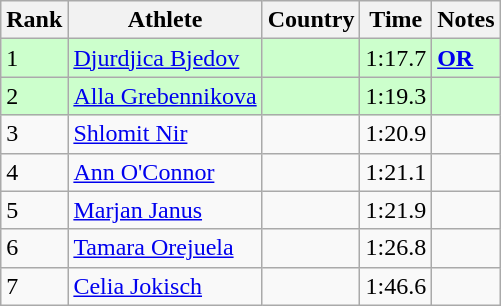<table class="wikitable sortable">
<tr>
<th>Rank</th>
<th>Athlete</th>
<th>Country</th>
<th>Time</th>
<th>Notes</th>
</tr>
<tr bgcolor=#CCFFCC>
<td>1</td>
<td><a href='#'>Djurdjica Bjedov</a></td>
<td align=left></td>
<td>1:17.7</td>
<td><strong> <a href='#'>OR</a> </strong></td>
</tr>
<tr bgcolor=#CCFFCC>
<td>2</td>
<td><a href='#'>Alla Grebennikova</a></td>
<td align=left></td>
<td>1:19.3</td>
<td><strong> </strong></td>
</tr>
<tr>
<td>3</td>
<td><a href='#'>Shlomit Nir</a></td>
<td align=left></td>
<td>1:20.9</td>
<td><strong> </strong></td>
</tr>
<tr>
<td>4</td>
<td><a href='#'>Ann O'Connor</a></td>
<td align=left></td>
<td>1:21.1</td>
<td><strong> </strong></td>
</tr>
<tr>
<td>5</td>
<td><a href='#'>Marjan Janus</a></td>
<td align=left></td>
<td>1:21.9</td>
<td><strong> </strong></td>
</tr>
<tr>
<td>6</td>
<td><a href='#'>Tamara Orejuela</a></td>
<td align=left></td>
<td>1:26.8</td>
<td><strong> </strong></td>
</tr>
<tr>
<td>7</td>
<td><a href='#'>Celia Jokisch</a></td>
<td align=left></td>
<td>1:46.6</td>
<td><strong> </strong></td>
</tr>
</table>
